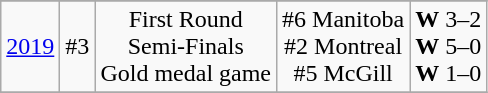<table class="wikitable" style="text-align:center">
<tr>
</tr>
<tr>
<td rowspan=1><a href='#'>2019</a></td>
<td>#3</td>
<td>First Round<br>Semi-Finals<br>Gold medal game</td>
<td>#6 Manitoba<br>#2 Montreal<br>#5 McGill</td>
<td><strong>W</strong> 3–2<br><strong>W</strong> 5–0<br><strong>W</strong> 1–0</td>
</tr>
<tr style="text-align:center;">
</tr>
</table>
